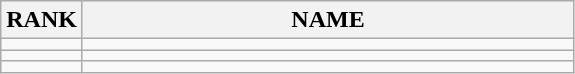<table class="wikitable">
<tr>
<th>RANK</th>
<th style="width: 20em">NAME</th>
</tr>
<tr>
<td align="center"></td>
<td></td>
</tr>
<tr>
<td align="center"></td>
<td></td>
</tr>
<tr>
<td align="center"></td>
<td></td>
</tr>
</table>
